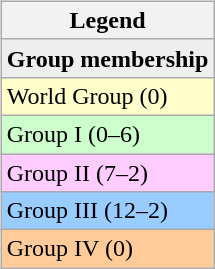<table>
<tr>
<td><br><table class="wikitable">
<tr>
<th>Legend</th>
</tr>
<tr style="background:#eee;">
<td><strong>Group membership</strong></td>
</tr>
<tr style="background:#ffc;">
<td>World Group (0)</td>
</tr>
<tr style="background:#cfc;">
<td>Group I (0–6)</td>
</tr>
<tr style="background:#fcf;">
<td>Group II (7–2)</td>
</tr>
<tr style="background:#9cf;">
<td>Group III (12–2)</td>
</tr>
<tr style="background:#fc9;">
<td>Group IV (0)</td>
</tr>
</table>
</td>
</tr>
</table>
